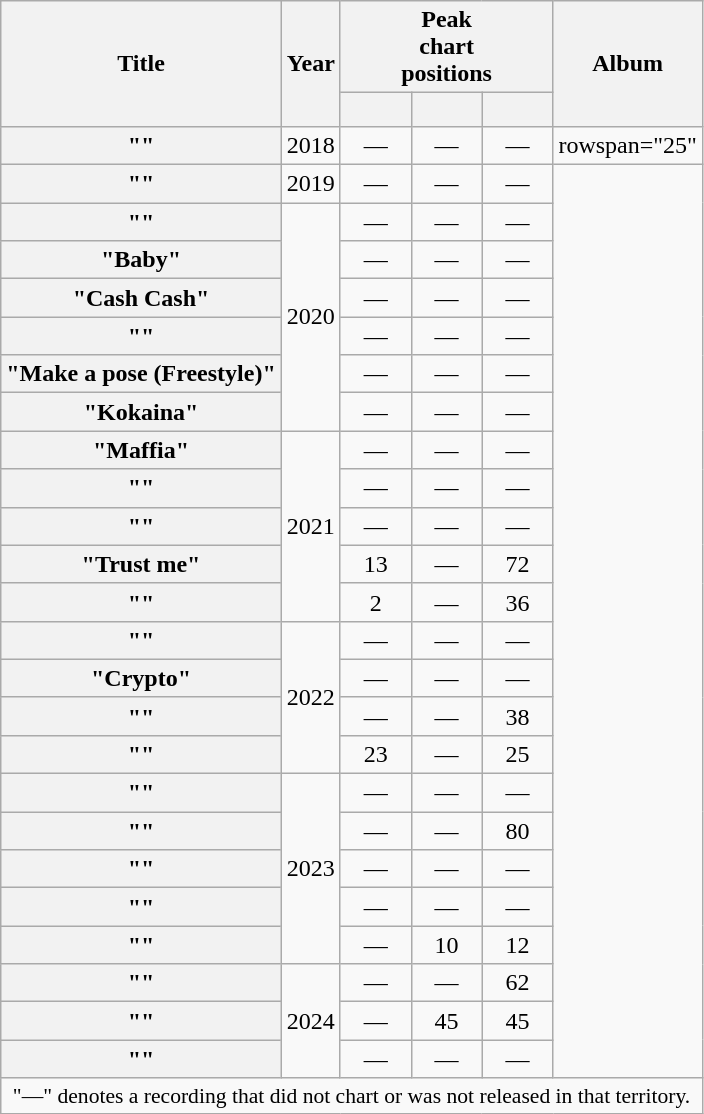<table class="wikitable plainrowheaders" style="text-align:center;">
<tr>
<th scope="col" rowspan="2">Title</th>
<th scope="col" rowspan="2">Year</th>
<th scope="col" colspan="3">Peak<br>chart<br>positions</th>
<th scope="col" rowspan="2">Album</th>
</tr>
<tr>
<th scope=col style="width:3em; font-size:85%;"><a href='#'></a><br></th>
<th style="width:3em; font-size:85%;"><a href='#'></a><br></th>
<th scope=col style="width:3em; font-size:85%;"><a href='#'></a><br></th>
</tr>
<tr>
<th scope="row">""</th>
<td>2018</td>
<td>—</td>
<td>—</td>
<td>—</td>
<td>rowspan="25" </td>
</tr>
<tr>
<th scope="row">""</th>
<td>2019</td>
<td>—</td>
<td>—</td>
<td>—</td>
</tr>
<tr>
<th scope="row">""</th>
<td rowspan="6">2020</td>
<td>—</td>
<td>—</td>
<td>—</td>
</tr>
<tr>
<th scope="row">"Baby"</th>
<td>—</td>
<td>—</td>
<td>—</td>
</tr>
<tr>
<th scope="row">"Cash Cash"</th>
<td>—</td>
<td>—</td>
<td>—</td>
</tr>
<tr>
<th scope="row">""</th>
<td>—</td>
<td>—</td>
<td>—</td>
</tr>
<tr>
<th scope="row">"Make a pose (Freestyle)"</th>
<td>—</td>
<td>—</td>
<td>—</td>
</tr>
<tr>
<th scope="row">"Kokaina"</th>
<td>—</td>
<td>—</td>
<td>—</td>
</tr>
<tr>
<th scope="row">"Maffia"</th>
<td rowspan="5">2021</td>
<td>—</td>
<td>—</td>
<td>—</td>
</tr>
<tr>
<th scope="row">""</th>
<td>—</td>
<td>—</td>
<td>—</td>
</tr>
<tr>
<th scope="row">""</th>
<td>—</td>
<td>—</td>
<td>—</td>
</tr>
<tr>
<th scope="row">"Trust me"</th>
<td>13</td>
<td>—</td>
<td>72</td>
</tr>
<tr>
<th scope="row">""<br></th>
<td>2</td>
<td>—</td>
<td>36</td>
</tr>
<tr>
<th scope="row">""</th>
<td rowspan="4">2022</td>
<td>—</td>
<td>—</td>
<td>—</td>
</tr>
<tr>
<th scope="row">"Crypto"</th>
<td>—</td>
<td>—</td>
<td>—</td>
</tr>
<tr>
<th scope="row">""</th>
<td>—</td>
<td>—</td>
<td>38</td>
</tr>
<tr>
<th scope="row">""<br></th>
<td>23</td>
<td>—</td>
<td>25</td>
</tr>
<tr>
<th scope="row">""</th>
<td rowspan="5">2023</td>
<td>—</td>
<td>—</td>
<td>—</td>
</tr>
<tr>
<th scope="row">""</th>
<td>—</td>
<td>—</td>
<td>80</td>
</tr>
<tr>
<th scope="row">""</th>
<td>—</td>
<td>—</td>
<td>—</td>
</tr>
<tr>
<th scope="row">""</th>
<td>—</td>
<td>—</td>
<td>—</td>
</tr>
<tr>
<th scope="row">""<br></th>
<td>—</td>
<td>10</td>
<td>12</td>
</tr>
<tr>
<th scope="row">""</th>
<td rowspan="3">2024</td>
<td>—</td>
<td>—</td>
<td>62</td>
</tr>
<tr>
<th scope="row">""<br></th>
<td>—</td>
<td>45</td>
<td>45</td>
</tr>
<tr>
<th scope="row">""</th>
<td>—</td>
<td>—</td>
<td>—</td>
</tr>
<tr>
<td colspan="6" style="font-size:90%">"—" denotes a recording that did not chart or was not released in that territory.</td>
</tr>
</table>
